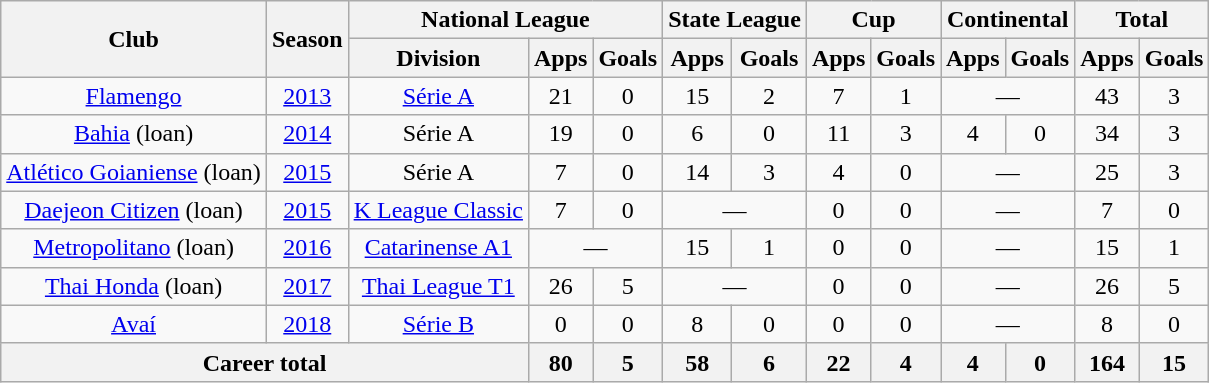<table class="wikitable" style="text-align: center;">
<tr>
<th rowspan="2">Club</th>
<th rowspan="2">Season</th>
<th colspan="3">National League</th>
<th colspan="2">State League</th>
<th colspan="2">Cup</th>
<th colspan="2">Continental</th>
<th colspan="2">Total</th>
</tr>
<tr>
<th>Division</th>
<th>Apps</th>
<th>Goals</th>
<th>Apps</th>
<th>Goals</th>
<th>Apps</th>
<th>Goals</th>
<th>Apps</th>
<th>Goals</th>
<th>Apps</th>
<th>Goals</th>
</tr>
<tr>
<td rowspan="1"><a href='#'>Flamengo</a></td>
<td><a href='#'>2013</a></td>
<td><a href='#'>Série A</a></td>
<td>21</td>
<td>0</td>
<td>15</td>
<td>2</td>
<td>7</td>
<td>1</td>
<td colspan="2">—</td>
<td>43</td>
<td>3</td>
</tr>
<tr>
<td rowspan="1"><a href='#'>Bahia</a> (loan)</td>
<td><a href='#'>2014</a></td>
<td>Série A</td>
<td>19</td>
<td>0</td>
<td>6</td>
<td>0</td>
<td>11</td>
<td>3</td>
<td>4</td>
<td>0</td>
<td>34</td>
<td>3</td>
</tr>
<tr>
<td><a href='#'>Atlético Goianiense</a> (loan)</td>
<td><a href='#'>2015</a></td>
<td>Série A</td>
<td>7</td>
<td>0</td>
<td>14</td>
<td>3</td>
<td>4</td>
<td>0</td>
<td colspan="2">—</td>
<td>25</td>
<td>3</td>
</tr>
<tr>
<td><a href='#'>Daejeon Citizen</a> (loan)</td>
<td><a href='#'>2015</a></td>
<td><a href='#'>K League Classic</a></td>
<td>7</td>
<td>0</td>
<td colspan="2">—</td>
<td>0</td>
<td>0</td>
<td colspan="2">—</td>
<td>7</td>
<td>0</td>
</tr>
<tr>
<td><a href='#'>Metropolitano</a> (loan)</td>
<td><a href='#'>2016</a></td>
<td><a href='#'>Catarinense A1</a></td>
<td colspan="2">—</td>
<td>15</td>
<td>1</td>
<td>0</td>
<td>0</td>
<td colspan="2">—</td>
<td>15</td>
<td>1</td>
</tr>
<tr>
<td><a href='#'>Thai Honda</a> (loan)</td>
<td><a href='#'>2017</a></td>
<td><a href='#'>Thai League T1</a></td>
<td>26</td>
<td>5</td>
<td colspan="2">—</td>
<td>0</td>
<td>0</td>
<td colspan="2">—</td>
<td>26</td>
<td>5</td>
</tr>
<tr>
<td><a href='#'>Avaí</a></td>
<td><a href='#'>2018</a></td>
<td><a href='#'>Série B</a></td>
<td>0</td>
<td>0</td>
<td>8</td>
<td>0</td>
<td>0</td>
<td>0</td>
<td colspan="2">—</td>
<td>8</td>
<td>0</td>
</tr>
<tr>
<th colspan="3">Career total</th>
<th>80</th>
<th>5</th>
<th>58</th>
<th>6</th>
<th>22</th>
<th>4</th>
<th>4</th>
<th>0</th>
<th>164</th>
<th>15</th>
</tr>
</table>
